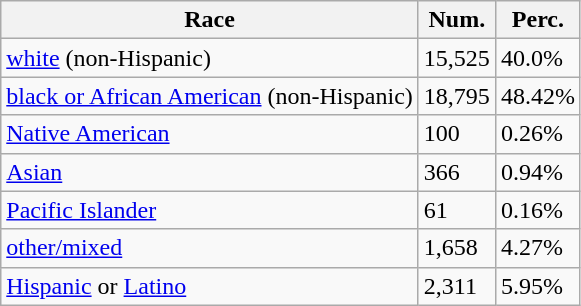<table class="wikitable">
<tr>
<th>Race</th>
<th>Num.</th>
<th>Perc.</th>
</tr>
<tr>
<td><a href='#'>white</a> (non-Hispanic)</td>
<td>15,525</td>
<td>40.0%</td>
</tr>
<tr>
<td><a href='#'>black or African American</a> (non-Hispanic)</td>
<td>18,795</td>
<td>48.42%</td>
</tr>
<tr>
<td><a href='#'>Native American</a></td>
<td>100</td>
<td>0.26%</td>
</tr>
<tr>
<td><a href='#'>Asian</a></td>
<td>366</td>
<td>0.94%</td>
</tr>
<tr>
<td><a href='#'>Pacific Islander</a></td>
<td>61</td>
<td>0.16%</td>
</tr>
<tr>
<td><a href='#'>other/mixed</a></td>
<td>1,658</td>
<td>4.27%</td>
</tr>
<tr>
<td><a href='#'>Hispanic</a> or <a href='#'>Latino</a></td>
<td>2,311</td>
<td>5.95%</td>
</tr>
</table>
